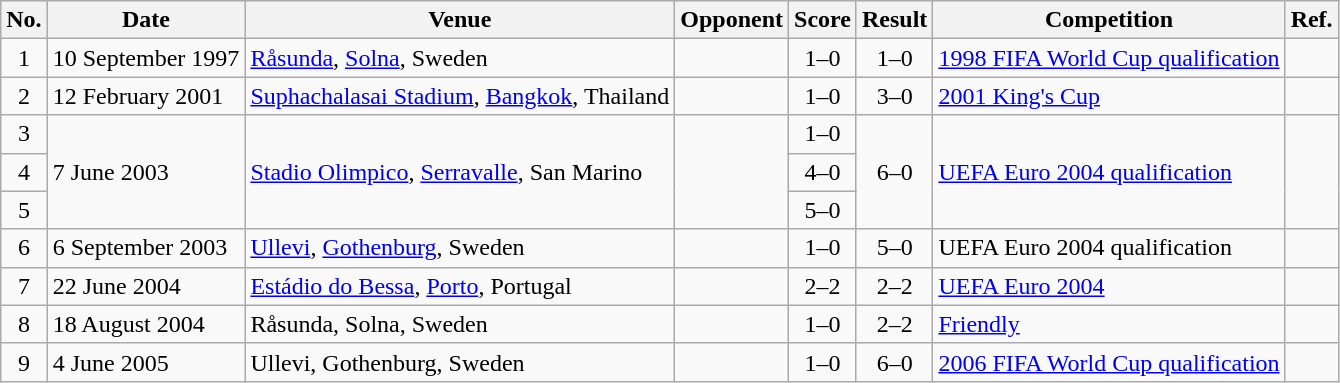<table class="wikitable sortable">
<tr>
<th scope="col">No.</th>
<th scope="col">Date</th>
<th scope="col">Venue</th>
<th scope="col">Opponent</th>
<th scope="col">Score</th>
<th scope="col">Result</th>
<th scope="col">Competition</th>
<th>Ref.</th>
</tr>
<tr>
<td align="center">1</td>
<td>10 September 1997</td>
<td><a href='#'>Råsunda</a>, <a href='#'>Solna</a>, Sweden</td>
<td></td>
<td align="center">1–0</td>
<td align="center">1–0</td>
<td><a href='#'>1998 FIFA World Cup qualification</a></td>
<td></td>
</tr>
<tr>
<td align="center">2</td>
<td>12 February 2001</td>
<td><a href='#'>Suphachalasai Stadium</a>, <a href='#'>Bangkok</a>, Thailand</td>
<td></td>
<td align="center">1–0</td>
<td align="center">3–0</td>
<td><a href='#'>2001 King's Cup</a></td>
<td></td>
</tr>
<tr>
<td align="center">3</td>
<td rowspan="3">7 June 2003</td>
<td rowspan="3"><a href='#'>Stadio Olimpico</a>, <a href='#'>Serravalle</a>, San Marino</td>
<td rowspan="3"></td>
<td align="center">1–0</td>
<td rowspan="3" style="text-align:center">6–0</td>
<td rowspan="3"><a href='#'>UEFA Euro 2004 qualification</a></td>
<td rowspan="3"></td>
</tr>
<tr>
<td align="center">4</td>
<td align="center">4–0</td>
</tr>
<tr>
<td align="center">5</td>
<td align="center">5–0</td>
</tr>
<tr>
<td align="center">6</td>
<td>6 September 2003</td>
<td><a href='#'>Ullevi</a>, <a href='#'>Gothenburg</a>, Sweden</td>
<td></td>
<td align="center">1–0</td>
<td align="center">5–0</td>
<td>UEFA Euro 2004 qualification</td>
<td></td>
</tr>
<tr>
<td align="center">7</td>
<td>22 June 2004</td>
<td><a href='#'>Estádio do Bessa</a>, <a href='#'>Porto</a>, Portugal</td>
<td></td>
<td align="center">2–2</td>
<td align="center">2–2</td>
<td><a href='#'>UEFA Euro 2004</a></td>
<td></td>
</tr>
<tr>
<td align="center">8</td>
<td>18 August 2004</td>
<td>Råsunda, Solna, Sweden</td>
<td></td>
<td align="center">1–0</td>
<td align="center">2–2</td>
<td><a href='#'>Friendly</a></td>
<td></td>
</tr>
<tr>
<td align="center">9</td>
<td>4 June 2005</td>
<td>Ullevi, Gothenburg, Sweden</td>
<td></td>
<td align="center">1–0</td>
<td align="center">6–0</td>
<td><a href='#'>2006 FIFA World Cup qualification</a></td>
<td></td>
</tr>
</table>
